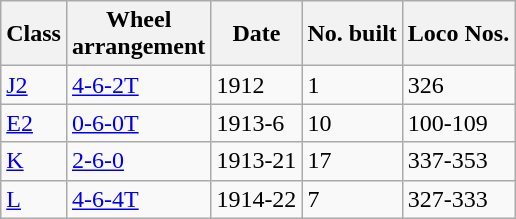<table class="wikitable">
<tr>
<th>Class</th>
<th>Wheel<br>arrangement</th>
<th>Date</th>
<th>No. built</th>
<th>Loco Nos.</th>
</tr>
<tr>
<td><a href='#'>J2</a></td>
<td><a href='#'>4-6-2T</a></td>
<td>1912</td>
<td>1</td>
<td>326</td>
</tr>
<tr>
<td><a href='#'>E2</a></td>
<td><a href='#'>0-6-0T</a></td>
<td>1913-6</td>
<td>10</td>
<td>100-109</td>
</tr>
<tr>
<td><a href='#'>K</a></td>
<td><a href='#'>2-6-0</a></td>
<td>1913-21</td>
<td>17</td>
<td>337-353</td>
</tr>
<tr>
<td><a href='#'>L</a></td>
<td><a href='#'>4-6-4T</a></td>
<td>1914-22</td>
<td>7</td>
<td>327-333</td>
</tr>
</table>
